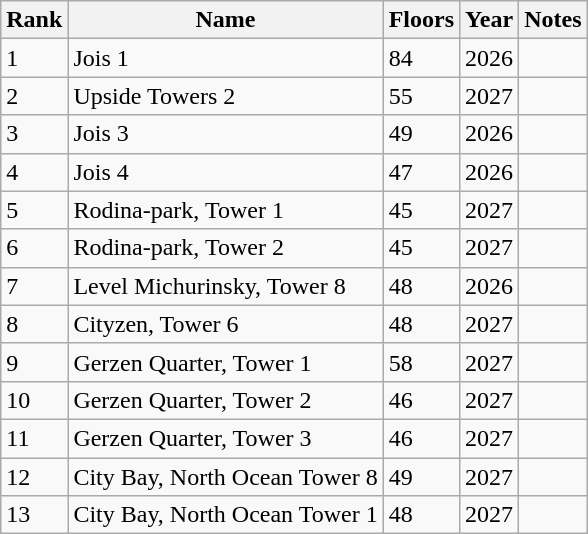<table class="wikitable">
<tr>
<th>Rank</th>
<th>Name</th>
<th>Floors</th>
<th>Year</th>
<th>Notes</th>
</tr>
<tr>
<td>1</td>
<td>Jois 1</td>
<td>84</td>
<td>2026</td>
<td></td>
</tr>
<tr>
<td>2</td>
<td>Upside Towers 2</td>
<td>55</td>
<td>2027</td>
<td></td>
</tr>
<tr>
<td>3</td>
<td>Jois 3</td>
<td>49</td>
<td>2026</td>
<td></td>
</tr>
<tr>
<td>4</td>
<td>Jois 4</td>
<td>47</td>
<td>2026</td>
<td></td>
</tr>
<tr>
<td>5</td>
<td>Rodina-park, Tower 1</td>
<td>45</td>
<td>2027</td>
<td></td>
</tr>
<tr>
<td>6</td>
<td>Rodina-park, Tower 2</td>
<td>45</td>
<td>2027</td>
<td></td>
</tr>
<tr>
<td>7</td>
<td>Level Michurinsky, Tower 8</td>
<td>48</td>
<td>2026</td>
<td></td>
</tr>
<tr>
<td>8</td>
<td>Cityzen, Tower 6</td>
<td>48</td>
<td>2027</td>
<td></td>
</tr>
<tr>
<td>9</td>
<td>Gerzen Quarter, Tower 1</td>
<td>58</td>
<td>2027</td>
<td></td>
</tr>
<tr>
<td>10</td>
<td>Gerzen Quarter, Tower 2</td>
<td>46</td>
<td>2027</td>
<td></td>
</tr>
<tr>
<td>11</td>
<td>Gerzen Quarter, Tower 3</td>
<td>46</td>
<td>2027</td>
<td></td>
</tr>
<tr>
<td>12</td>
<td>City Bay, North Ocean Tower 8</td>
<td>49</td>
<td>2027</td>
<td></td>
</tr>
<tr>
<td>13</td>
<td>City Bay, North Ocean Tower 1</td>
<td>48</td>
<td>2027</td>
<td></td>
</tr>
</table>
